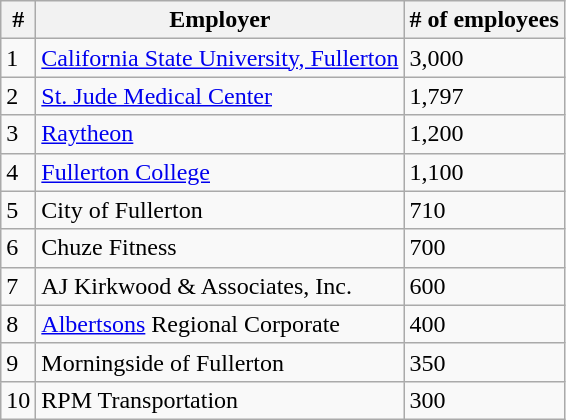<table class="wikitable">
<tr>
<th>#</th>
<th>Employer</th>
<th># of employees</th>
</tr>
<tr>
<td>1</td>
<td><a href='#'>California State University, Fullerton</a></td>
<td>3,000</td>
</tr>
<tr>
<td>2</td>
<td><a href='#'>St. Jude Medical Center</a></td>
<td>1,797</td>
</tr>
<tr>
<td>3</td>
<td><a href='#'>Raytheon</a></td>
<td>1,200</td>
</tr>
<tr>
<td>4</td>
<td><a href='#'>Fullerton College</a></td>
<td>1,100</td>
</tr>
<tr>
<td>5</td>
<td>City of Fullerton</td>
<td>710</td>
</tr>
<tr>
<td>6</td>
<td>Chuze Fitness</td>
<td>700</td>
</tr>
<tr>
<td>7</td>
<td>AJ Kirkwood & Associates, Inc.</td>
<td>600</td>
</tr>
<tr>
<td>8</td>
<td><a href='#'>Albertsons</a> Regional Corporate</td>
<td>400</td>
</tr>
<tr>
<td>9</td>
<td>Morningside of Fullerton</td>
<td>350</td>
</tr>
<tr>
<td>10</td>
<td>RPM Transportation</td>
<td>300</td>
</tr>
</table>
